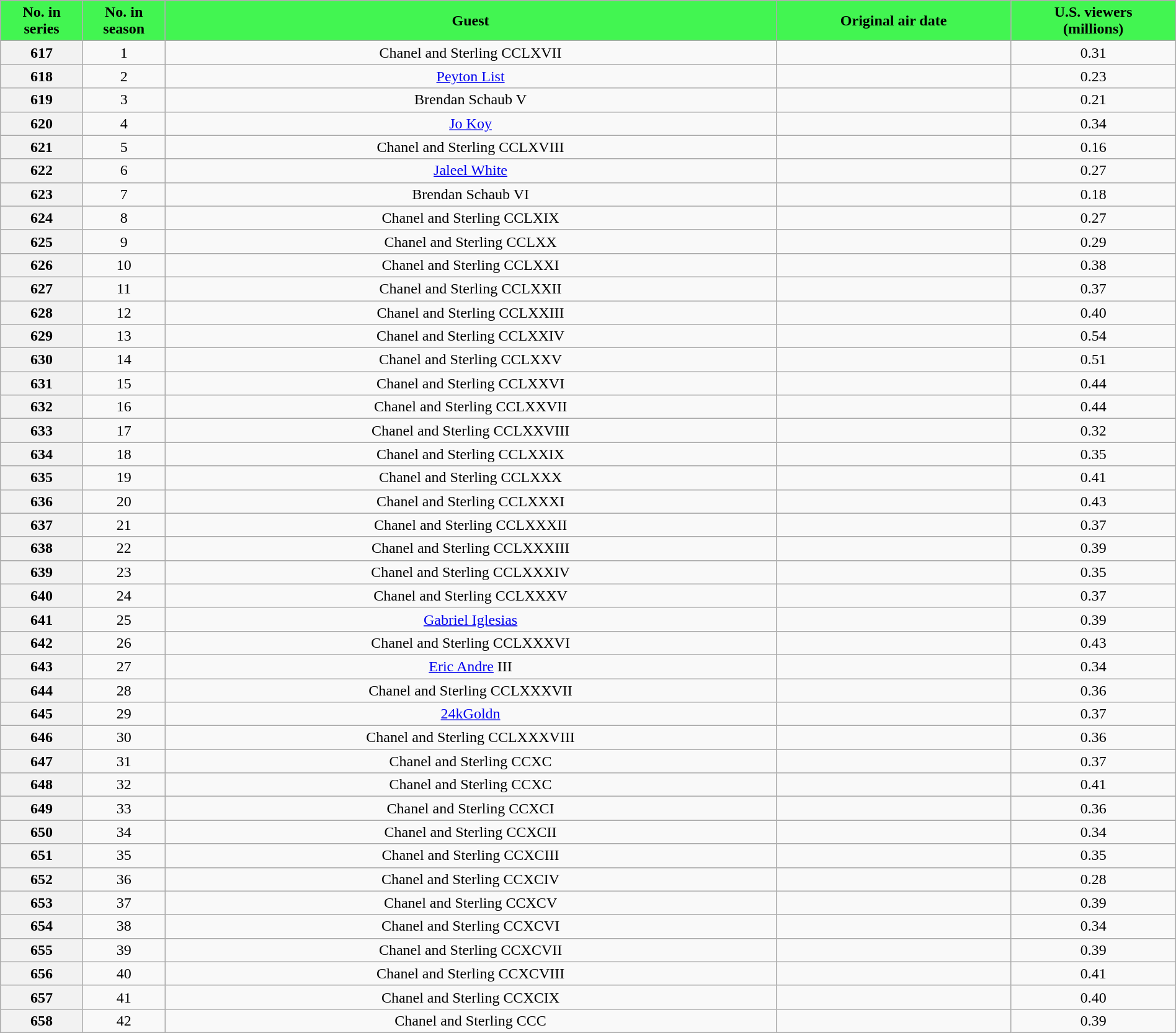<table class="wikitable plainrowheaders" style="width:100%;text-align: center">
<tr>
<th scope="col" style="background-color: #42F551; color: #000000;" width=7%>No. in<br>series</th>
<th scope="col" style="background-color: #42F551; color: #000000;" width=7%>No. in<br>season</th>
<th scope="col" style="background-color: #42F551; color: #000000;">Guest</th>
<th scope="col" style="background-color: #42F551; color: #000000;" width=20%>Original air date</th>
<th scope="col" style="background-color: #42F551; color: #000000;" width=14%>U.S. viewers<br>(millions)</th>
</tr>
<tr>
<th>617</th>
<td>1</td>
<td>Chanel and Sterling CCLXVII</td>
<td></td>
<td>0.31</td>
</tr>
<tr>
<th>618</th>
<td>2</td>
<td><a href='#'>Peyton List</a></td>
<td></td>
<td>0.23</td>
</tr>
<tr>
<th>619</th>
<td>3</td>
<td>Brendan Schaub V</td>
<td></td>
<td>0.21</td>
</tr>
<tr>
<th>620</th>
<td>4</td>
<td><a href='#'>Jo Koy</a></td>
<td></td>
<td>0.34</td>
</tr>
<tr>
<th>621</th>
<td>5</td>
<td>Chanel and Sterling CCLXVIII</td>
<td></td>
<td>0.16</td>
</tr>
<tr>
<th>622</th>
<td>6</td>
<td><a href='#'>Jaleel White</a></td>
<td></td>
<td>0.27</td>
</tr>
<tr>
<th>623</th>
<td>7</td>
<td>Brendan Schaub VI</td>
<td></td>
<td>0.18</td>
</tr>
<tr>
<th>624</th>
<td>8</td>
<td>Chanel and Sterling CCLXIX</td>
<td></td>
<td>0.27</td>
</tr>
<tr>
<th>625</th>
<td>9</td>
<td>Chanel and Sterling CCLXX</td>
<td></td>
<td>0.29</td>
</tr>
<tr>
<th>626</th>
<td>10</td>
<td>Chanel and Sterling CCLXXI</td>
<td></td>
<td>0.38</td>
</tr>
<tr>
<th>627</th>
<td>11</td>
<td>Chanel and Sterling CCLXXII</td>
<td></td>
<td>0.37</td>
</tr>
<tr>
<th>628</th>
<td>12</td>
<td>Chanel and Sterling CCLXXIII</td>
<td></td>
<td>0.40</td>
</tr>
<tr>
<th>629</th>
<td>13</td>
<td>Chanel and Sterling CCLXXIV</td>
<td></td>
<td>0.54</td>
</tr>
<tr>
<th>630</th>
<td>14</td>
<td>Chanel and Sterling CCLXXV</td>
<td></td>
<td>0.51</td>
</tr>
<tr>
<th>631</th>
<td>15</td>
<td>Chanel and Sterling CCLXXVI</td>
<td></td>
<td>0.44</td>
</tr>
<tr>
<th>632</th>
<td>16</td>
<td>Chanel and Sterling CCLXXVII</td>
<td></td>
<td>0.44</td>
</tr>
<tr>
<th>633</th>
<td>17</td>
<td>Chanel and Sterling CCLXXVIII</td>
<td></td>
<td>0.32</td>
</tr>
<tr>
<th>634</th>
<td>18</td>
<td>Chanel and Sterling CCLXXIX</td>
<td></td>
<td>0.35</td>
</tr>
<tr>
<th>635</th>
<td>19</td>
<td>Chanel and Sterling CCLXXX</td>
<td></td>
<td>0.41</td>
</tr>
<tr>
<th>636</th>
<td>20</td>
<td>Chanel and Sterling CCLXXXI</td>
<td></td>
<td>0.43</td>
</tr>
<tr>
<th>637</th>
<td>21</td>
<td>Chanel and Sterling CCLXXXII</td>
<td></td>
<td>0.37</td>
</tr>
<tr>
<th>638</th>
<td>22</td>
<td>Chanel and Sterling CCLXXXIII</td>
<td></td>
<td>0.39</td>
</tr>
<tr>
<th>639</th>
<td>23</td>
<td>Chanel and Sterling CCLXXXIV</td>
<td></td>
<td>0.35</td>
</tr>
<tr>
<th>640</th>
<td>24</td>
<td>Chanel and Sterling CCLXXXV</td>
<td></td>
<td>0.37</td>
</tr>
<tr>
<th>641</th>
<td>25</td>
<td><a href='#'>Gabriel Iglesias</a></td>
<td></td>
<td>0.39</td>
</tr>
<tr>
<th>642</th>
<td>26</td>
<td>Chanel and Sterling CCLXXXVI</td>
<td></td>
<td>0.43</td>
</tr>
<tr>
<th>643</th>
<td>27</td>
<td><a href='#'>Eric Andre</a> III</td>
<td></td>
<td>0.34</td>
</tr>
<tr>
<th>644</th>
<td>28</td>
<td>Chanel and Sterling CCLXXXVII</td>
<td></td>
<td>0.36</td>
</tr>
<tr>
<th>645</th>
<td>29</td>
<td><a href='#'>24kGoldn</a></td>
<td></td>
<td>0.37</td>
</tr>
<tr>
<th>646</th>
<td>30</td>
<td>Chanel and Sterling CCLXXXVIII</td>
<td></td>
<td>0.36</td>
</tr>
<tr>
<th>647</th>
<td>31</td>
<td>Chanel and Sterling CCXC</td>
<td></td>
<td>0.37</td>
</tr>
<tr>
<th>648</th>
<td>32</td>
<td>Chanel and Sterling CCXC</td>
<td></td>
<td>0.41</td>
</tr>
<tr>
<th>649</th>
<td>33</td>
<td>Chanel and Sterling CCXCI</td>
<td></td>
<td>0.36</td>
</tr>
<tr>
<th>650</th>
<td>34</td>
<td>Chanel and Sterling CCXCII</td>
<td></td>
<td>0.34</td>
</tr>
<tr>
<th>651</th>
<td>35</td>
<td>Chanel and Sterling CCXCIII</td>
<td></td>
<td>0.35</td>
</tr>
<tr>
<th>652</th>
<td>36</td>
<td>Chanel and Sterling CCXCIV</td>
<td></td>
<td>0.28</td>
</tr>
<tr>
<th>653</th>
<td>37</td>
<td>Chanel and Sterling CCXCV</td>
<td></td>
<td>0.39</td>
</tr>
<tr>
<th>654</th>
<td>38</td>
<td>Chanel and Sterling CCXCVI</td>
<td></td>
<td>0.34</td>
</tr>
<tr>
<th>655</th>
<td>39</td>
<td>Chanel and Sterling CCXCVII</td>
<td></td>
<td>0.39</td>
</tr>
<tr>
<th>656</th>
<td>40</td>
<td>Chanel and Sterling CCXCVIII</td>
<td></td>
<td>0.41</td>
</tr>
<tr>
<th>657</th>
<td>41</td>
<td>Chanel and Sterling CCXCIX</td>
<td></td>
<td>0.40</td>
</tr>
<tr>
<th>658</th>
<td>42</td>
<td>Chanel and Sterling CCC</td>
<td></td>
<td>0.39</td>
</tr>
</table>
